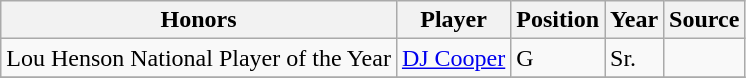<table class="wikitable" border="1">
<tr>
<th style=>Honors</th>
<th style=>Player</th>
<th style=>Position</th>
<th style=>Year</th>
<th style=>Source</th>
</tr>
<tr>
<td>Lou Henson National Player of the Year</td>
<td><a href='#'>DJ Cooper</a></td>
<td>G</td>
<td>Sr.</td>
<td></td>
</tr>
<tr>
</tr>
</table>
